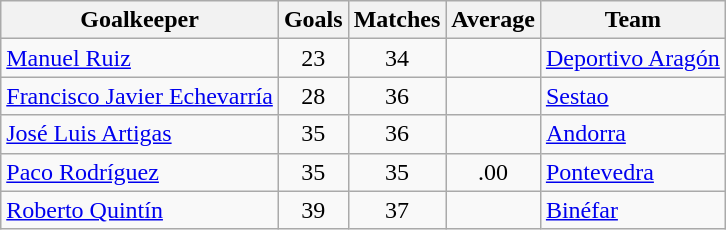<table class="wikitable sortable">
<tr>
<th>Goalkeeper</th>
<th>Goals</th>
<th>Matches</th>
<th>Average</th>
<th>Team</th>
</tr>
<tr>
<td> <a href='#'>Manuel Ruiz</a></td>
<td style="text-align:center;">23</td>
<td style="text-align:center;">34</td>
<td style="text-align:center;"></td>
<td><a href='#'>Deportivo Aragón</a></td>
</tr>
<tr>
<td> <a href='#'>Francisco Javier Echevarría</a></td>
<td style="text-align:center;">28</td>
<td style="text-align:center;">36</td>
<td style="text-align:center;"></td>
<td><a href='#'>Sestao</a></td>
</tr>
<tr>
<td> <a href='#'>José Luis Artigas</a></td>
<td style="text-align:center;">35</td>
<td style="text-align:center;">36</td>
<td style="text-align:center;"></td>
<td><a href='#'>Andorra</a></td>
</tr>
<tr>
<td> <a href='#'>Paco Rodríguez</a></td>
<td style="text-align:center;">35</td>
<td style="text-align:center;">35</td>
<td style="text-align:center;">.00</td>
<td><a href='#'>Pontevedra</a></td>
</tr>
<tr>
<td> <a href='#'>Roberto Quintín</a></td>
<td style="text-align:center;">39</td>
<td style="text-align:center;">37</td>
<td style="text-align:center;"></td>
<td><a href='#'>Binéfar</a></td>
</tr>
</table>
